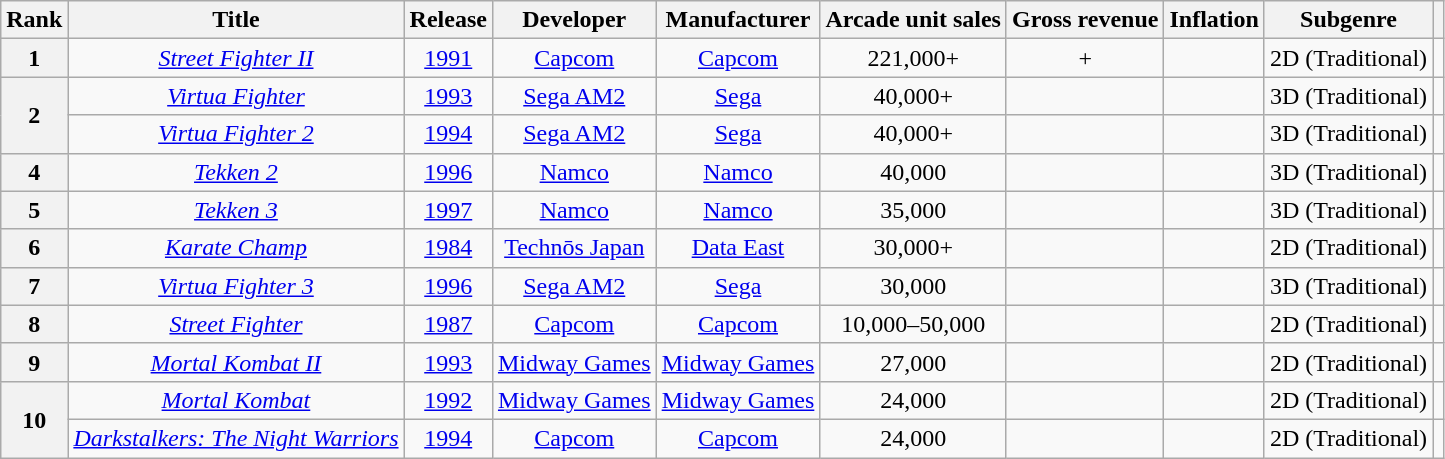<table class="wikitable sortable" style="text-align:center">
<tr>
<th>Rank</th>
<th>Title</th>
<th>Release</th>
<th>Developer</th>
<th>Manufacturer</th>
<th>Arcade unit sales</th>
<th>Gross revenue</th>
<th>Inflation</th>
<th>Subgenre</th>
<th class="unsortable"></th>
</tr>
<tr>
<th scope="row" style="text-align:center;">1</th>
<td><em><a href='#'>Street Fighter II</a></em></td>
<td><a href='#'>1991</a></td>
<td><a href='#'>Capcom</a></td>
<td><a href='#'>Capcom</a></td>
<td>221,000+</td>
<td>+</td>
<td></td>
<td>2D (Traditional)</td>
<td></td>
</tr>
<tr>
<th scope="row" style="text-align:center;" rowspan="2">2</th>
<td><em><a href='#'>Virtua Fighter</a></em></td>
<td><a href='#'>1993</a></td>
<td><a href='#'>Sega AM2</a></td>
<td><a href='#'>Sega</a></td>
<td>40,000+</td>
<td></td>
<td></td>
<td>3D (Traditional)</td>
<td></td>
</tr>
<tr>
<td><em><a href='#'>Virtua Fighter 2</a></em></td>
<td><a href='#'>1994</a></td>
<td><a href='#'>Sega AM2</a></td>
<td><a href='#'>Sega</a></td>
<td>40,000+</td>
<td></td>
<td></td>
<td>3D (Traditional)</td>
<td></td>
</tr>
<tr>
<th scope="row" style="text-align:center;">4</th>
<td><em><a href='#'>Tekken 2</a></em></td>
<td><a href='#'>1996</a></td>
<td><a href='#'>Namco</a></td>
<td><a href='#'>Namco</a></td>
<td>40,000</td>
<td></td>
<td></td>
<td>3D (Traditional)</td>
<td></td>
</tr>
<tr>
<th scope="row" style="text-align:center;">5</th>
<td><em><a href='#'>Tekken 3</a></em></td>
<td><a href='#'>1997</a></td>
<td><a href='#'>Namco</a></td>
<td><a href='#'>Namco</a></td>
<td>35,000</td>
<td></td>
<td></td>
<td>3D (Traditional)</td>
<td></td>
</tr>
<tr>
<th scope="row" style="text-align:center;">6</th>
<td><em><a href='#'>Karate Champ</a></em></td>
<td><a href='#'>1984</a></td>
<td><a href='#'>Technōs Japan</a></td>
<td><a href='#'>Data East</a></td>
<td>30,000+</td>
<td></td>
<td></td>
<td>2D (Traditional)</td>
<td></td>
</tr>
<tr>
<th scope="row" style="text-align:center;">7</th>
<td><em><a href='#'>Virtua Fighter 3</a></em></td>
<td><a href='#'>1996</a></td>
<td><a href='#'>Sega AM2</a></td>
<td><a href='#'>Sega</a></td>
<td>30,000</td>
<td></td>
<td></td>
<td>3D (Traditional)</td>
<td></td>
</tr>
<tr>
<th scope="row" style="text-align:center;">8</th>
<td><em><a href='#'>Street Fighter</a></em></td>
<td><a href='#'>1987</a></td>
<td><a href='#'>Capcom</a></td>
<td><a href='#'>Capcom</a></td>
<td>10,000–50,000</td>
<td></td>
<td></td>
<td>2D (Traditional)</td>
<td></td>
</tr>
<tr>
<th scope="row" style="text-align:center;">9</th>
<td><em><a href='#'>Mortal Kombat II</a></em></td>
<td><a href='#'>1993</a></td>
<td><a href='#'>Midway Games</a></td>
<td><a href='#'>Midway Games</a></td>
<td>27,000</td>
<td></td>
<td></td>
<td>2D (Traditional)</td>
<td></td>
</tr>
<tr>
<th scope="row" style="text-align:center;" rowspan="2">10</th>
<td><em><a href='#'>Mortal Kombat</a></em></td>
<td><a href='#'>1992</a></td>
<td><a href='#'>Midway Games</a></td>
<td><a href='#'>Midway Games</a></td>
<td>24,000</td>
<td></td>
<td></td>
<td>2D (Traditional)</td>
<td></td>
</tr>
<tr>
<td><em><a href='#'>Darkstalkers: The Night Warriors</a></em></td>
<td><a href='#'>1994</a></td>
<td><a href='#'>Capcom</a></td>
<td><a href='#'>Capcom</a></td>
<td>24,000</td>
<td></td>
<td></td>
<td>2D (Traditional)</td>
<td></td>
</tr>
</table>
